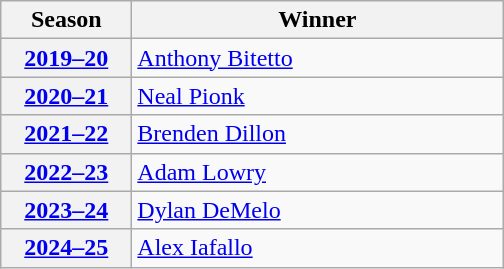<table class="wikitable">
<tr>
<th scope="col" style="width:5em">Season</th>
<th scope="col" style="width:15em">Winner</th>
</tr>
<tr>
<th scope="row"><a href='#'>2019–20</a></th>
<td><a href='#'>Anthony Bitetto</a></td>
</tr>
<tr>
<th scope="row"><a href='#'>2020–21</a></th>
<td><a href='#'>Neal Pionk</a></td>
</tr>
<tr>
<th scope="row"><a href='#'>2021–22</a></th>
<td><a href='#'>Brenden Dillon</a></td>
</tr>
<tr>
<th scope="row"><a href='#'>2022–23</a></th>
<td><a href='#'>Adam Lowry</a></td>
</tr>
<tr>
<th scope="row"><a href='#'>2023–24</a></th>
<td><a href='#'>Dylan DeMelo</a></td>
</tr>
<tr>
<th scope="row"><a href='#'>2024–25</a></th>
<td><a href='#'>Alex Iafallo</a></td>
</tr>
</table>
